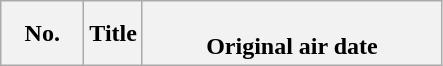<table class="wikitable plainrowheaders">
<tr>
<th scope="col" style="width:3em;">No.</th>
<th scope="col">Title</th>
<th scope="col" style="width:12em;"><br>Original air date


</th>
</tr>
</table>
